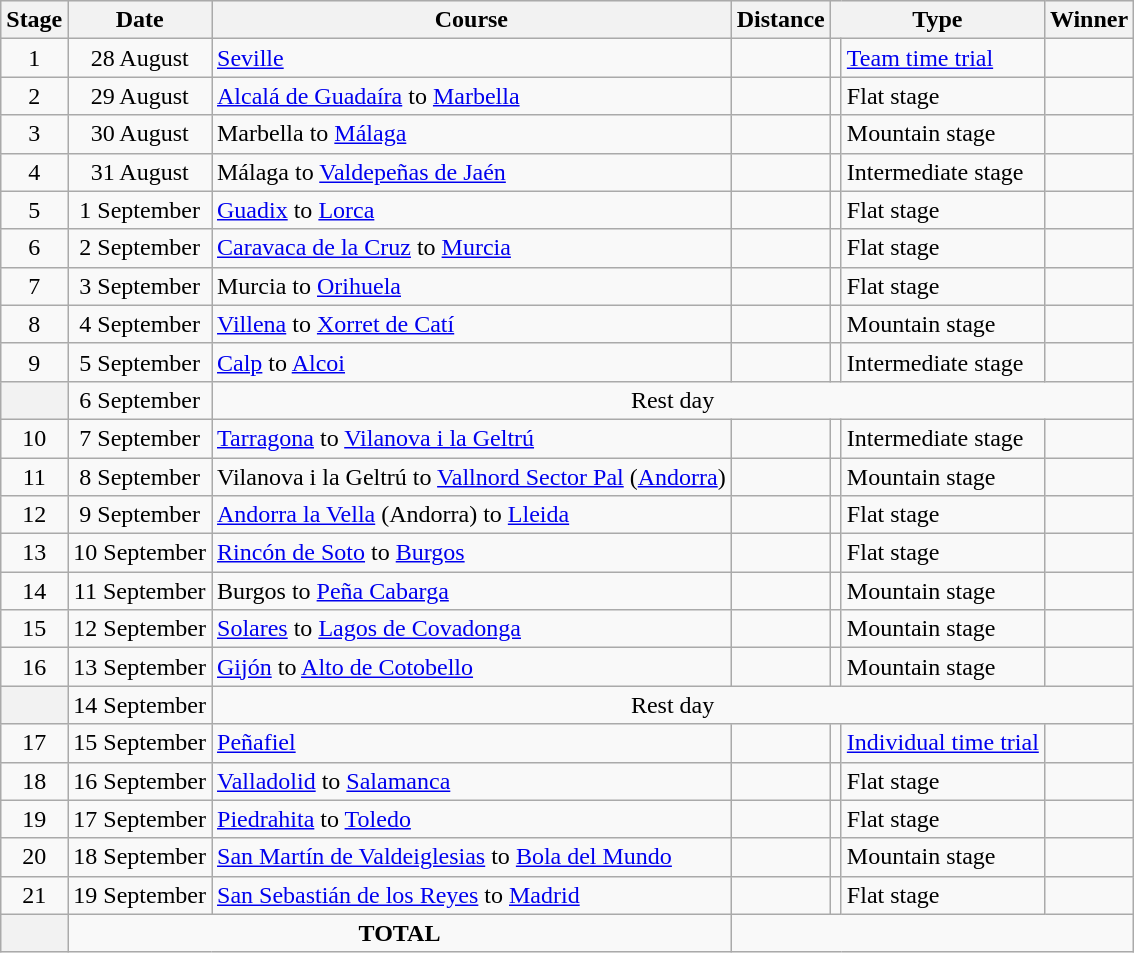<table class="wikitable">
<tr style="background:#efefef;">
<th>Stage</th>
<th>Date</th>
<th>Course</th>
<th>Distance</th>
<th colspan="2">Type</th>
<th>Winner</th>
</tr>
<tr>
<td style="text-align:center;">1</td>
<td style="text-align:center;">28 August</td>
<td><a href='#'>Seville</a></td>
<td style="text-align:center;"></td>
<td style="text-align:center;"></td>
<td><a href='#'>Team time trial</a></td>
<td></td>
</tr>
<tr>
<td style="text-align:center;">2</td>
<td style="text-align:center;">29 August</td>
<td><a href='#'>Alcalá de Guadaíra</a> to <a href='#'>Marbella</a></td>
<td style="text-align:center;"></td>
<td style="text-align:center;"></td>
<td>Flat stage</td>
<td></td>
</tr>
<tr>
<td style="text-align:center;">3</td>
<td style="text-align:center;">30 August</td>
<td>Marbella to <a href='#'>Málaga</a></td>
<td style="text-align:center;"></td>
<td style="text-align:center;"></td>
<td>Mountain stage</td>
<td></td>
</tr>
<tr>
<td style="text-align:center;">4</td>
<td style="text-align:center;">31 August</td>
<td>Málaga to <a href='#'>Valdepeñas de Jaén</a></td>
<td style="text-align:center;"></td>
<td style="text-align:center;"></td>
<td>Intermediate stage</td>
<td></td>
</tr>
<tr>
<td style="text-align:center;">5</td>
<td style="text-align:center;">1 September</td>
<td><a href='#'>Guadix</a> to <a href='#'>Lorca</a></td>
<td style="text-align:center;"></td>
<td style="text-align:center;"></td>
<td>Flat stage</td>
<td></td>
</tr>
<tr>
<td style="text-align:center;">6</td>
<td style="text-align:center;">2 September</td>
<td><a href='#'>Caravaca de la Cruz</a> to <a href='#'>Murcia</a></td>
<td style="text-align:center;"></td>
<td style="text-align:center;"></td>
<td>Flat stage</td>
<td></td>
</tr>
<tr>
<td style="text-align:center;">7</td>
<td style="text-align:center;">3 September</td>
<td>Murcia to <a href='#'>Orihuela</a></td>
<td style="text-align:center;"></td>
<td style="text-align:center;"></td>
<td>Flat stage</td>
<td></td>
</tr>
<tr>
<td style="text-align:center;">8</td>
<td style="text-align:center;">4 September</td>
<td><a href='#'>Villena</a> to <a href='#'>Xorret de Catí</a></td>
<td style="text-align:center;"></td>
<td style="text-align:center;"></td>
<td>Mountain stage</td>
<td></td>
</tr>
<tr>
<td style="text-align:center;">9</td>
<td style="text-align:center;">5 September</td>
<td><a href='#'>Calp</a> to <a href='#'>Alcoi</a></td>
<td style="text-align:center;"></td>
<td style="text-align:center;"></td>
<td>Intermediate stage</td>
<td></td>
</tr>
<tr>
<th></th>
<td style="text-align:center;">6 September</td>
<td colspan="6" style="text-align:center;">Rest day</td>
</tr>
<tr>
<td style="text-align:center;">10</td>
<td style="text-align:center;">7 September</td>
<td><a href='#'>Tarragona</a> to <a href='#'>Vilanova i la Geltrú</a></td>
<td style="text-align:center;"></td>
<td style="text-align:center;"></td>
<td>Intermediate stage</td>
<td></td>
</tr>
<tr>
<td style="text-align:center;">11</td>
<td style="text-align:center;">8 September</td>
<td>Vilanova i la Geltrú to <a href='#'>Vallnord Sector Pal</a> (<a href='#'>Andorra</a>)</td>
<td style="text-align:center;"></td>
<td style="text-align:center;"></td>
<td>Mountain stage</td>
<td></td>
</tr>
<tr>
<td style="text-align:center;">12</td>
<td style="text-align:center;">9 September</td>
<td><a href='#'>Andorra la Vella</a> (Andorra) to <a href='#'>Lleida</a></td>
<td style="text-align:center;"></td>
<td style="text-align:center;"></td>
<td>Flat stage</td>
<td></td>
</tr>
<tr>
<td style="text-align:center;">13</td>
<td style="text-align:center;">10 September</td>
<td><a href='#'>Rincón de Soto</a> to <a href='#'>Burgos</a></td>
<td style="text-align:center;"></td>
<td style="text-align:center;"></td>
<td>Flat stage</td>
<td></td>
</tr>
<tr>
<td style="text-align:center;">14</td>
<td style="text-align:center;">11 September</td>
<td>Burgos to <a href='#'>Peña Cabarga</a></td>
<td style="text-align:center;"></td>
<td style="text-align:center;"></td>
<td>Mountain stage</td>
<td></td>
</tr>
<tr>
<td style="text-align:center;">15</td>
<td style="text-align:center;">12 September</td>
<td><a href='#'>Solares</a> to <a href='#'>Lagos de Covadonga</a></td>
<td style="text-align:center;"></td>
<td style="text-align:center;"></td>
<td>Mountain stage</td>
<td><s></s></td>
</tr>
<tr>
<td style="text-align:center;">16</td>
<td style="text-align:center;">13 September</td>
<td><a href='#'>Gijón</a> to <a href='#'>Alto de Cotobello</a></td>
<td style="text-align:center;"></td>
<td style="text-align:center;"></td>
<td>Mountain stage</td>
<td></td>
</tr>
<tr>
<th></th>
<td style="text-align:center;">14 September</td>
<td colspan="6" style="text-align:center;">Rest day</td>
</tr>
<tr>
<td style="text-align:center;">17</td>
<td style="text-align:center;">15 September</td>
<td><a href='#'>Peñafiel</a></td>
<td style="text-align:center;"></td>
<td style="text-align:center;"></td>
<td><a href='#'>Individual time trial</a></td>
<td></td>
</tr>
<tr>
<td style="text-align:center;">18</td>
<td style="text-align:center;">16 September</td>
<td><a href='#'>Valladolid</a> to <a href='#'>Salamanca</a></td>
<td style="text-align:center;"></td>
<td></td>
<td>Flat stage</td>
<td></td>
</tr>
<tr>
<td style="text-align:center;">19</td>
<td style="text-align:center;">17 September</td>
<td><a href='#'>Piedrahita</a> to <a href='#'>Toledo</a></td>
<td style="text-align:center;"></td>
<td></td>
<td>Flat stage</td>
<td></td>
</tr>
<tr>
<td style="text-align:center;">20</td>
<td style="text-align:center;">18 September</td>
<td><a href='#'>San Martín de Valdeiglesias</a> to <a href='#'>Bola del Mundo</a></td>
<td style="text-align:center;"></td>
<td style="text-align:center;"></td>
<td>Mountain stage</td>
<td></td>
</tr>
<tr>
<td style="text-align:center;">21</td>
<td style="text-align:center;">19 September</td>
<td><a href='#'>San Sebastián de los Reyes</a> to <a href='#'>Madrid</a></td>
<td style="text-align:center;"></td>
<td></td>
<td>Flat stage</td>
<td></td>
</tr>
<tr>
<th></th>
<td colspan="2" style="text-align:center;"><strong>TOTAL</strong></td>
<td colspan="5" style="text-align:center;"></td>
</tr>
</table>
